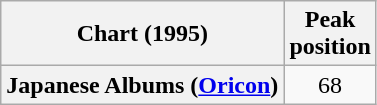<table class="wikitable plainrowheaders" style="text-align:center">
<tr>
<th scope="col">Chart (1995)</th>
<th scope="col">Peak<br> position</th>
</tr>
<tr>
<th scope="row">Japanese Albums (<a href='#'>Oricon</a>)</th>
<td>68</td>
</tr>
</table>
